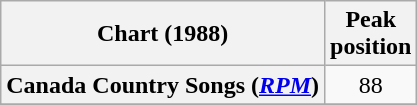<table class="wikitable sortable plainrowheaders" style="text-align:center">
<tr>
<th scope="col">Chart (1988)</th>
<th scope="col">Peak<br> position</th>
</tr>
<tr>
<th scope="row">Canada Country Songs (<em><a href='#'>RPM</a></em>)</th>
<td>88</td>
</tr>
<tr>
</tr>
</table>
